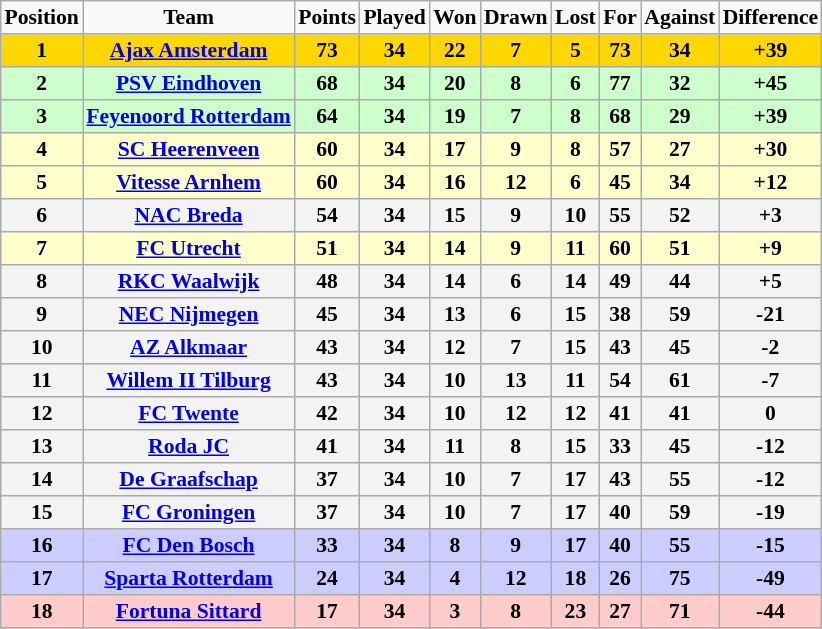<table border="2" cellpadding="2" cellspacing="0" style="margin: 0; background: #f9f9f9; border: 1px #aaa solid; border-collapse: collapse; font-size: 90%;">
<tr>
<th>Position</th>
<th>Team</th>
<th>Points</th>
<th>Played</th>
<th>Won</th>
<th>Drawn</th>
<th>Lost</th>
<th>For</th>
<th>Against</th>
<th>Difference</th>
</tr>
<tr>
<th bgcolor="gold">1</th>
<th bgcolor="gold"><a href='#'>Ajax Amsterdam</a></th>
<th bgcolor="gold">73</th>
<th bgcolor="gold">34</th>
<th bgcolor="gold">22</th>
<th bgcolor="gold">7</th>
<th bgcolor="gold">5</th>
<th bgcolor="gold">73</th>
<th bgcolor="gold">34</th>
<th bgcolor="gold">+39</th>
</tr>
<tr>
<th bgcolor="CCFFCC">2</th>
<th bgcolor="CCFFCC"><a href='#'>PSV Eindhoven</a></th>
<th bgcolor="CCFFCC">68</th>
<th bgcolor="CCFFCC">34</th>
<th bgcolor="CCFFCC">20</th>
<th bgcolor="CCFFCC">8</th>
<th bgcolor="CCFFCC">6</th>
<th bgcolor="CCFFCC">77</th>
<th bgcolor="CCFFCC">32</th>
<th bgcolor="CCFFCC">+45</th>
</tr>
<tr>
<th bgcolor="CCFFCC">3</th>
<th bgcolor="CCFFCC"><a href='#'>Feyenoord Rotterdam</a></th>
<th bgcolor="CCFFCC">64</th>
<th bgcolor="CCFFCC">34</th>
<th bgcolor="CCFFCC">19</th>
<th bgcolor="CCFFCC">7</th>
<th bgcolor="CCFFCC">8</th>
<th bgcolor="CCFFCC">68</th>
<th bgcolor="CCFFCC">29</th>
<th bgcolor="CCFFCC">+39</th>
</tr>
<tr>
<th bgcolor="FFFFCC">4</th>
<th bgcolor="FFFFCC"><a href='#'>SC Heerenveen</a></th>
<th bgcolor="FFFFCC">60</th>
<th bgcolor="FFFFCC">34</th>
<th bgcolor="FFFFCC">17</th>
<th bgcolor="FFFFCC">9</th>
<th bgcolor="FFFFCC">8</th>
<th bgcolor="FFFFCC">57</th>
<th bgcolor="FFFFCC">27</th>
<th bgcolor="FFFFCC">+30</th>
</tr>
<tr>
<th bgcolor="FFFFCC">5</th>
<th bgcolor="FFFFCC"><a href='#'>Vitesse Arnhem</a></th>
<th bgcolor="FFFFCC">60</th>
<th bgcolor="FFFFCC">34</th>
<th bgcolor="FFFFCC">16</th>
<th bgcolor="FFFFCC">12</th>
<th bgcolor="FFFFCC">6</th>
<th bgcolor="FFFFCC">45</th>
<th bgcolor="FFFFCC">34</th>
<th bgcolor="FFFFCC">+12</th>
</tr>
<tr>
<th bgcolor="F3F3F3">6</th>
<th bgcolor="F3F3F3"><a href='#'>NAC Breda</a></th>
<th bgcolor="F3F3F3">54</th>
<th bgcolor="F3F3F3">34</th>
<th bgcolor="F3F3F3">15</th>
<th bgcolor="F3F3F3">9</th>
<th bgcolor="F3F3F3">10</th>
<th bgcolor="F3F3F3">55</th>
<th bgcolor="F3F3F3">52</th>
<th bgcolor="F3F3F3">+3</th>
</tr>
<tr>
<th bgcolor="FFFFCC">7</th>
<th bgcolor="FFFFCC"><a href='#'>FC Utrecht</a></th>
<th bgcolor="FFFFCC">51</th>
<th bgcolor="FFFFCC">34</th>
<th bgcolor="FFFFCC">14</th>
<th bgcolor="FFFFCC">9</th>
<th bgcolor="FFFFCC">11</th>
<th bgcolor="FFFFCC">60</th>
<th bgcolor="FFFFCC">51</th>
<th bgcolor="FFFFCC">+9</th>
</tr>
<tr>
<th bgcolor="F3F3F3">8</th>
<th bgcolor="F3F3F3"><a href='#'>RKC Waalwijk</a></th>
<th bgcolor="F3F3F3">48</th>
<th bgcolor="F3F3F3">34</th>
<th bgcolor="F3F3F3">14</th>
<th bgcolor="F3F3F3">6</th>
<th bgcolor="F3F3F3">14</th>
<th bgcolor="F3F3F3">49</th>
<th bgcolor="F3F3F3">44</th>
<th bgcolor="F3F3F3">+5</th>
</tr>
<tr>
<th bgcolor="F3F3F3">9</th>
<th bgcolor="F3F3F3"><a href='#'>NEC Nijmegen</a></th>
<th bgcolor="F3F3F3">45</th>
<th bgcolor="F3F3F3">34</th>
<th bgcolor="F3F3F3">13</th>
<th bgcolor="F3F3F3">6</th>
<th bgcolor="F3F3F3">15</th>
<th bgcolor="F3F3F3">38</th>
<th bgcolor="F3F3F3">59</th>
<th bgcolor="F3F3F3">-21</th>
</tr>
<tr>
<th bgcolor="F3F3F3">10</th>
<th bgcolor="F3F3F3"><a href='#'>AZ Alkmaar</a></th>
<th bgcolor="F3F3F3">43</th>
<th bgcolor="F3F3F3">34</th>
<th bgcolor="F3F3F3">12</th>
<th bgcolor="F3F3F3">7</th>
<th bgcolor="F3F3F3">15</th>
<th bgcolor="F3F3F3">43</th>
<th bgcolor="F3F3F3">45</th>
<th bgcolor="F3F3F3">-2</th>
</tr>
<tr>
<th bgcolor="F3F3F3">11</th>
<th bgcolor="F3F3F3"><a href='#'>Willem II Tilburg</a></th>
<th bgcolor="F3F3F3">43</th>
<th bgcolor="F3F3F3">34</th>
<th bgcolor="F3F3F3">10</th>
<th bgcolor="F3F3F3">13</th>
<th bgcolor="F3F3F3">11</th>
<th bgcolor="F3F3F3">54</th>
<th bgcolor="F3F3F3">61</th>
<th bgcolor="F3F3F3">-7</th>
</tr>
<tr>
<th bgcolor="F3F3F3">12</th>
<th bgcolor="F3F3F3"><a href='#'>FC Twente</a></th>
<th bgcolor="F3F3F3">42</th>
<th bgcolor="F3F3F3">34</th>
<th bgcolor="F3F3F3">10</th>
<th bgcolor="F3F3F3">12</th>
<th bgcolor="F3F3F3">12</th>
<th bgcolor="F3F3F3">41</th>
<th bgcolor="F3F3F3">41</th>
<th bgcolor="F3F3F3">0</th>
</tr>
<tr>
<th bgcolor="F3F3F3">13</th>
<th bgcolor="F3F3F3"><a href='#'>Roda JC</a></th>
<th bgcolor="F3F3F3">41</th>
<th bgcolor="F3F3F3">34</th>
<th bgcolor="F3F3F3">11</th>
<th bgcolor="F3F3F3">8</th>
<th bgcolor="F3F3F3">15</th>
<th bgcolor="F3F3F3">33</th>
<th bgcolor="F3F3F3">45</th>
<th bgcolor="F3F3F3">-12</th>
</tr>
<tr>
<th bgcolor="F3F3F3">14</th>
<th bgcolor="F3F3F3"><a href='#'>De Graafschap</a></th>
<th bgcolor="F3F3F3">37</th>
<th bgcolor="F3F3F3">34</th>
<th bgcolor="F3F3F3">10</th>
<th bgcolor="F3F3F3">7</th>
<th bgcolor="F3F3F3">17</th>
<th bgcolor="F3F3F3">43</th>
<th bgcolor="F3F3F3">55</th>
<th bgcolor="F3F3F3">-12</th>
</tr>
<tr>
<th bgcolor="F3F3F3">15</th>
<th bgcolor="F3F3F3"><a href='#'>FC Groningen</a></th>
<th bgcolor="F3F3F3">37</th>
<th bgcolor="F3F3F3">34</th>
<th bgcolor="F3F3F3">10</th>
<th bgcolor="F3F3F3">7</th>
<th bgcolor="F3F3F3">17</th>
<th bgcolor="F3F3F3">40</th>
<th bgcolor="F3F3F3">59</th>
<th bgcolor="F3F3F3">-19</th>
</tr>
<tr>
<th bgcolor="ccccff">16</th>
<th bgcolor="ccccff"><a href='#'>FC Den Bosch</a></th>
<th bgcolor="ccccff">33</th>
<th bgcolor="ccccff">34</th>
<th bgcolor="ccccff">8</th>
<th bgcolor="ccccff">9</th>
<th bgcolor="ccccff">17</th>
<th bgcolor="ccccff">40</th>
<th bgcolor="ccccff">55</th>
<th bgcolor="ccccff">-15</th>
</tr>
<tr>
<th bgcolor="ccccff">17</th>
<th bgcolor="ccccff"><a href='#'>Sparta Rotterdam</a></th>
<th bgcolor="ccccff">24</th>
<th bgcolor="ccccff">34</th>
<th bgcolor="ccccff">4</th>
<th bgcolor="ccccff">12</th>
<th bgcolor="ccccff">18</th>
<th bgcolor="ccccff">26</th>
<th bgcolor="ccccff">75</th>
<th bgcolor="ccccff">-49</th>
</tr>
<tr>
<th bgcolor="FFCCCC">18</th>
<th bgcolor="FFCCCC"><a href='#'>Fortuna Sittard</a></th>
<th bgcolor="FFCCCC">17</th>
<th bgcolor="FFCCCC">34</th>
<th bgcolor="FFCCCC">3</th>
<th bgcolor="FFCCCC">8</th>
<th bgcolor="FFCCCC">23</th>
<th bgcolor="FFCCCC">27</th>
<th bgcolor="FFCCCC">71</th>
<th bgcolor="FFCCCC">-44</th>
</tr>
</table>
